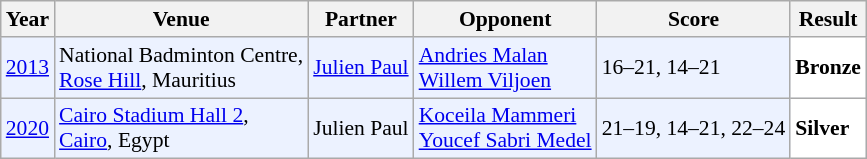<table class="sortable wikitable" style="font-size: 90%;">
<tr>
<th>Year</th>
<th>Venue</th>
<th>Partner</th>
<th>Opponent</th>
<th>Score</th>
<th>Result</th>
</tr>
<tr style="background:#ECF2FF">
<td align="center"><a href='#'>2013</a></td>
<td align="left">National Badminton Centre,<br><a href='#'>Rose Hill</a>, Mauritius</td>
<td align="left"> <a href='#'>Julien Paul</a></td>
<td align="left"> <a href='#'>Andries Malan</a> <br>  <a href='#'>Willem Viljoen</a></td>
<td align="left">16–21, 14–21</td>
<td style="text-align:left; background:white"> <strong>Bronze</strong></td>
</tr>
<tr style="background:#ECF2FF">
<td align="center"><a href='#'>2020</a></td>
<td align="left"><a href='#'>Cairo Stadium Hall 2</a>,<br><a href='#'>Cairo</a>, Egypt</td>
<td align="left"> Julien Paul</td>
<td align="left"> <a href='#'>Koceila Mammeri</a> <br>  <a href='#'>Youcef Sabri Medel</a></td>
<td align="left">21–19, 14–21, 22–24</td>
<td style="text-align:left; background:white"> <strong>Silver</strong></td>
</tr>
</table>
